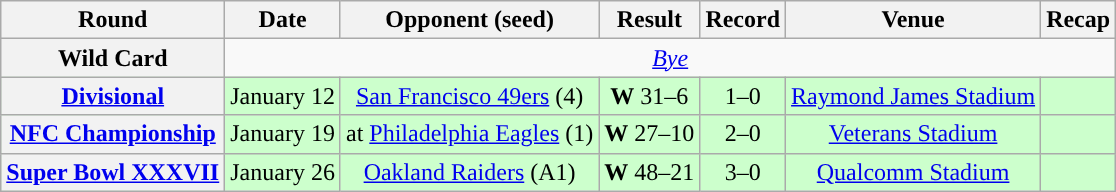<table class="wikitable" style="text-align:center">
<tr>
<th>Round</th>
<th>Date</th>
<th>Opponent (seed)</th>
<th>Result</th>
<th>Record</th>
<th>Venue</th>
<th>Recap</th>
</tr>
<tr>
<th>Wild Card</th>
<td colspan="8"><em><a href='#'>Bye</a></em></td>
</tr>
<tr style="background:#cfc">
<th><a href='#'>Divisional</a></th>
<td>January 12</td>
<td><a href='#'>San Francisco 49ers</a> (4)</td>
<td><strong>W</strong> 31–6</td>
<td>1–0</td>
<td><a href='#'>Raymond James Stadium</a></td>
<td></td>
</tr>
<tr style="background:#cfc">
<th><a href='#'>NFC Championship</a></th>
<td>January 19</td>
<td>at <a href='#'>Philadelphia Eagles</a> (1)</td>
<td><strong>W</strong> 27–10</td>
<td>2–0</td>
<td><a href='#'>Veterans Stadium</a></td>
<td></td>
</tr>
<tr style="background:#cfc">
<th><a href='#'>Super Bowl XXXVII</a></th>
<td>January 26</td>
<td><a href='#'>Oakland Raiders</a> (A1)</td>
<td><strong>W</strong> 48–21</td>
<td>3–0</td>
<td><a href='#'>Qualcomm Stadium</a></td>
<td></td>
</tr>
</table>
